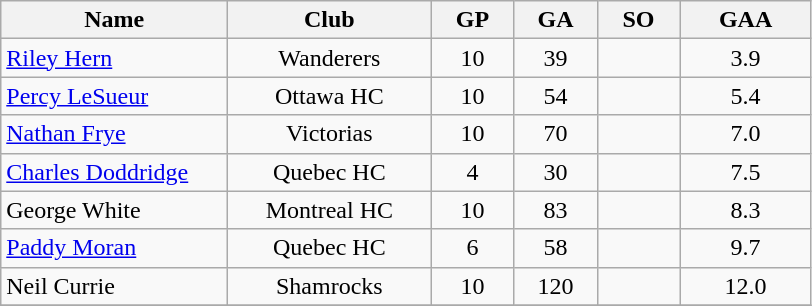<table class="wikitable" style="text-align:center;" style="width:30em">
<tr>
<th style="width:9em">Name</th>
<th style="width:8em">Club</th>
<th style="width:3em">GP</th>
<th style="width:3em">GA</th>
<th style="width:3em">SO</th>
<th style="width:5em">GAA</th>
</tr>
<tr>
<td align="left"><a href='#'>Riley Hern</a></td>
<td>Wanderers</td>
<td>10</td>
<td>39</td>
<td></td>
<td>3.9</td>
</tr>
<tr>
<td align="left"><a href='#'>Percy LeSueur</a></td>
<td>Ottawa HC</td>
<td>10</td>
<td>54</td>
<td></td>
<td>5.4</td>
</tr>
<tr>
<td align="left"><a href='#'>Nathan Frye</a></td>
<td>Victorias</td>
<td>10</td>
<td>70</td>
<td></td>
<td>7.0</td>
</tr>
<tr>
<td align="left"><a href='#'>Charles Doddridge</a></td>
<td>Quebec HC</td>
<td>4</td>
<td>30</td>
<td></td>
<td>7.5</td>
</tr>
<tr>
<td align="left">George White</td>
<td>Montreal HC</td>
<td>10</td>
<td>83</td>
<td></td>
<td>8.3</td>
</tr>
<tr>
<td align="left"><a href='#'>Paddy Moran</a></td>
<td>Quebec HC</td>
<td>6</td>
<td>58</td>
<td></td>
<td>9.7</td>
</tr>
<tr>
<td align="left">Neil Currie</td>
<td>Shamrocks</td>
<td>10</td>
<td>120</td>
<td></td>
<td>12.0</td>
</tr>
<tr>
</tr>
</table>
